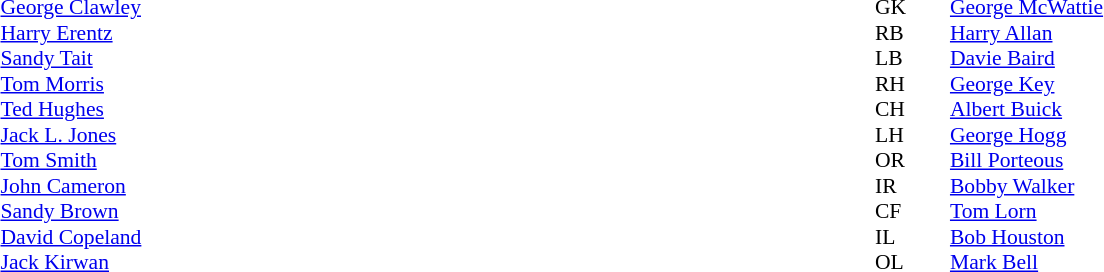<table width="100%">
<tr>
<td valign="top" width="50%"><br><table style="font-size: 90%" cellspacing="0" cellpadding="0">
<tr>
<th width="25"></th>
<th width="25"></th>
</tr>
<tr>
<td></td>
<td><strong> </strong></td>
<td><a href='#'>George Clawley</a></td>
</tr>
<tr>
<td></td>
<td><strong> </strong></td>
<td><a href='#'>Harry Erentz</a></td>
</tr>
<tr>
<td></td>
<td><strong> </strong></td>
<td><a href='#'>Sandy Tait</a></td>
</tr>
<tr>
<td></td>
<td><strong> </strong></td>
<td><a href='#'>Tom Morris</a></td>
</tr>
<tr>
<td></td>
<td><strong> </strong></td>
<td><a href='#'>Ted Hughes</a></td>
</tr>
<tr>
<td></td>
<td><strong> </strong></td>
<td><a href='#'>Jack L. Jones</a></td>
</tr>
<tr>
<td></td>
<td><strong> </strong></td>
<td><a href='#'>Tom Smith</a></td>
</tr>
<tr>
<td></td>
<td><strong> </strong></td>
<td><a href='#'>John Cameron</a></td>
</tr>
<tr>
<td></td>
<td><strong> </strong></td>
<td><a href='#'>Sandy Brown</a></td>
</tr>
<tr>
<td></td>
<td><strong> </strong></td>
<td><a href='#'>David Copeland</a></td>
</tr>
<tr>
<td></td>
<td><strong> </strong></td>
<td><a href='#'>Jack Kirwan</a></td>
</tr>
</table>
</td>
<td valign="top"></td>
<td valign="top" width="50%"><br><table style="font-size: 90%" cellspacing="0" cellpadding="0">
<tr>
<th width="25"></th>
<th width="25"></th>
</tr>
<tr>
<td>GK</td>
<td></td>
<td><a href='#'>George McWattie</a></td>
</tr>
<tr>
<td>RB</td>
<td></td>
<td><a href='#'>Harry Allan</a></td>
</tr>
<tr>
<td>LB</td>
<td></td>
<td><a href='#'>Davie Baird</a></td>
</tr>
<tr>
<td>RH</td>
<td></td>
<td><a href='#'>George Key</a></td>
</tr>
<tr>
<td>CH</td>
<td></td>
<td><a href='#'>Albert Buick</a></td>
</tr>
<tr>
<td>LH</td>
<td></td>
<td><a href='#'>George Hogg</a></td>
</tr>
<tr>
<td>OR</td>
<td></td>
<td><a href='#'>Bill Porteous</a></td>
</tr>
<tr>
<td>IR</td>
<td></td>
<td><a href='#'>Bobby Walker</a></td>
</tr>
<tr>
<td>CF</td>
<td></td>
<td><a href='#'>Tom Lorn</a></td>
</tr>
<tr>
<td>IL</td>
<td></td>
<td><a href='#'>Bob Houston</a></td>
</tr>
<tr>
<td>OL</td>
<td></td>
<td><a href='#'>Mark Bell</a></td>
</tr>
</table>
</td>
</tr>
</table>
